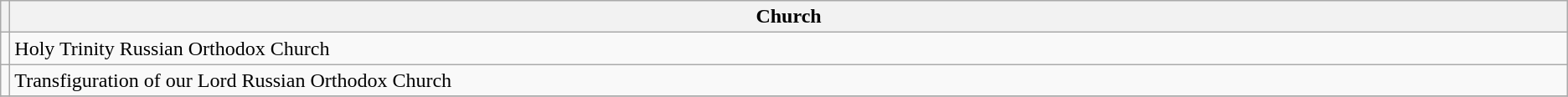<table class="wikitable">
<tr>
<th width="0%"></th>
<th width="100%">Church</th>
</tr>
<tr>
<td></td>
<td>Holy Trinity Russian Orthodox Church</td>
</tr>
<tr>
<td></td>
<td>Transfiguration of our Lord Russian Orthodox Church</td>
</tr>
<tr>
</tr>
</table>
